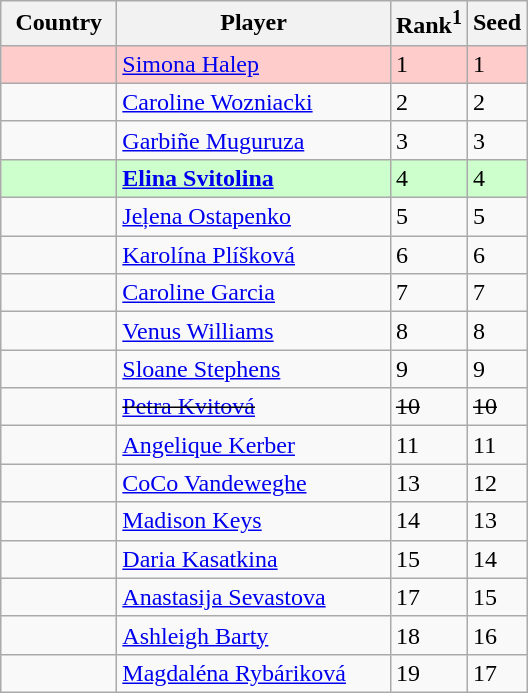<table class="wikitable sortable">
<tr>
<th width="70">Country</th>
<th width="175">Player</th>
<th>Rank<sup>1</sup></th>
<th>Seed</th>
</tr>
<tr style="background:#fcc;">
<td></td>
<td><a href='#'>Simona Halep</a></td>
<td>1</td>
<td>1</td>
</tr>
<tr>
<td></td>
<td><a href='#'>Caroline Wozniacki</a></td>
<td>2</td>
<td>2</td>
</tr>
<tr>
<td></td>
<td><a href='#'>Garbiñe Muguruza</a></td>
<td>3</td>
<td>3</td>
</tr>
<tr style="background:#cfc;">
<td></td>
<td><strong><a href='#'>Elina Svitolina</a></strong></td>
<td>4</td>
<td>4</td>
</tr>
<tr>
<td></td>
<td><a href='#'>Jeļena Ostapenko</a></td>
<td>5</td>
<td>5</td>
</tr>
<tr>
<td></td>
<td><a href='#'>Karolína Plíšková</a></td>
<td>6</td>
<td>6</td>
</tr>
<tr>
<td></td>
<td><a href='#'>Caroline Garcia</a></td>
<td>7</td>
<td>7</td>
</tr>
<tr>
<td></td>
<td><a href='#'>Venus Williams</a></td>
<td>8</td>
<td>8</td>
</tr>
<tr>
<td></td>
<td><a href='#'>Sloane Stephens</a></td>
<td>9</td>
<td>9</td>
</tr>
<tr>
<td><s></s></td>
<td><s><a href='#'>Petra Kvitová</a></s></td>
<td><s>10</s></td>
<td><s>10</s></td>
</tr>
<tr>
<td></td>
<td><a href='#'>Angelique Kerber</a></td>
<td>11</td>
<td>11</td>
</tr>
<tr>
<td></td>
<td><a href='#'>CoCo Vandeweghe</a></td>
<td>13</td>
<td>12</td>
</tr>
<tr>
<td></td>
<td><a href='#'>Madison Keys</a></td>
<td>14</td>
<td>13</td>
</tr>
<tr>
<td></td>
<td><a href='#'>Daria Kasatkina</a></td>
<td>15</td>
<td>14</td>
</tr>
<tr>
<td></td>
<td><a href='#'>Anastasija Sevastova</a></td>
<td>17</td>
<td>15</td>
</tr>
<tr>
<td></td>
<td><a href='#'>Ashleigh Barty</a></td>
<td>18</td>
<td>16</td>
</tr>
<tr>
<td></td>
<td><a href='#'>Magdaléna Rybáriková</a></td>
<td>19</td>
<td>17</td>
</tr>
</table>
